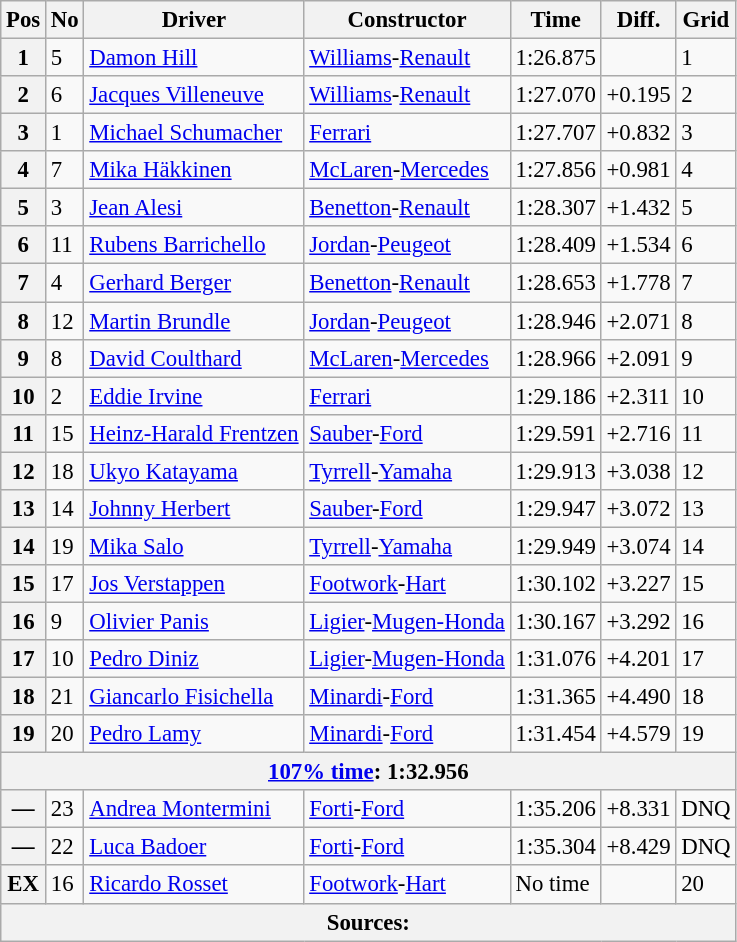<table class="wikitable sortable" style="font-size: 95%;">
<tr>
<th>Pos</th>
<th>No</th>
<th>Driver</th>
<th>Constructor</th>
<th>Time</th>
<th>Diff.</th>
<th>Grid</th>
</tr>
<tr>
<th>1</th>
<td>5</td>
<td data-sort-value="hil"> <a href='#'>Damon Hill</a></td>
<td><a href='#'>Williams</a>-<a href='#'>Renault</a></td>
<td>1:26.875</td>
<td></td>
<td>1</td>
</tr>
<tr>
<th>2</th>
<td>6</td>
<td data-sort-value="vil"> <a href='#'>Jacques Villeneuve</a></td>
<td><a href='#'>Williams</a>-<a href='#'>Renault</a></td>
<td>1:27.070</td>
<td>+0.195</td>
<td>2</td>
</tr>
<tr>
<th>3</th>
<td>1</td>
<td data-sort-value="schm"> <a href='#'>Michael Schumacher</a></td>
<td><a href='#'>Ferrari</a></td>
<td>1:27.707</td>
<td>+0.832</td>
<td>3</td>
</tr>
<tr>
<th>4</th>
<td>7</td>
<td data-sort-value="hak"> <a href='#'>Mika Häkkinen</a></td>
<td><a href='#'>McLaren</a>-<a href='#'>Mercedes</a></td>
<td>1:27.856</td>
<td>+0.981</td>
<td>4</td>
</tr>
<tr>
<th>5</th>
<td>3</td>
<td data-sort-value="ale"> <a href='#'>Jean Alesi</a></td>
<td><a href='#'>Benetton</a>-<a href='#'>Renault</a></td>
<td>1:28.307</td>
<td>+1.432</td>
<td>5</td>
</tr>
<tr>
<th>6</th>
<td>11</td>
<td data-sort-value="bar"> <a href='#'>Rubens Barrichello</a></td>
<td><a href='#'>Jordan</a>-<a href='#'>Peugeot</a></td>
<td>1:28.409</td>
<td>+1.534</td>
<td>6</td>
</tr>
<tr>
<th>7</th>
<td>4</td>
<td data-sort-value="ber"> <a href='#'>Gerhard Berger</a></td>
<td><a href='#'>Benetton</a>-<a href='#'>Renault</a></td>
<td>1:28.653</td>
<td>+1.778</td>
<td>7</td>
</tr>
<tr>
<th>8</th>
<td>12</td>
<td data-sort-value="bru"> <a href='#'>Martin Brundle</a></td>
<td><a href='#'>Jordan</a>-<a href='#'>Peugeot</a></td>
<td>1:28.946</td>
<td>+2.071</td>
<td>8</td>
</tr>
<tr>
<th>9</th>
<td>8</td>
<td data-sort-value="cou"> <a href='#'>David Coulthard</a></td>
<td><a href='#'>McLaren</a>-<a href='#'>Mercedes</a></td>
<td>1:28.966</td>
<td>+2.091</td>
<td>9</td>
</tr>
<tr>
<th>10</th>
<td>2</td>
<td data-sort-value="irv"> <a href='#'>Eddie Irvine</a></td>
<td><a href='#'>Ferrari</a></td>
<td>1:29.186</td>
<td>+2.311</td>
<td>10</td>
</tr>
<tr>
<th>11</th>
<td>15</td>
<td data-sort-value="fre"> <a href='#'>Heinz-Harald Frentzen</a></td>
<td><a href='#'>Sauber</a>-<a href='#'>Ford</a></td>
<td>1:29.591</td>
<td>+2.716</td>
<td>11</td>
</tr>
<tr>
<th>12</th>
<td>18</td>
<td data-sort-value="kat"> <a href='#'>Ukyo Katayama</a></td>
<td><a href='#'>Tyrrell</a>-<a href='#'>Yamaha</a></td>
<td>1:29.913</td>
<td>+3.038</td>
<td>12</td>
</tr>
<tr>
<th>13</th>
<td>14</td>
<td data-sort-value="her"> <a href='#'>Johnny Herbert</a></td>
<td><a href='#'>Sauber</a>-<a href='#'>Ford</a></td>
<td>1:29.947</td>
<td>+3.072</td>
<td>13</td>
</tr>
<tr>
<th>14</th>
<td>19</td>
<td data-sort-value="sal"> <a href='#'>Mika Salo</a></td>
<td><a href='#'>Tyrrell</a>-<a href='#'>Yamaha</a></td>
<td>1:29.949</td>
<td>+3.074</td>
<td>14</td>
</tr>
<tr>
<th>15</th>
<td>17</td>
<td data-sort-value="ver"> <a href='#'>Jos Verstappen</a></td>
<td><a href='#'>Footwork</a>-<a href='#'>Hart</a></td>
<td>1:30.102</td>
<td>+3.227</td>
<td>15</td>
</tr>
<tr>
<th>16</th>
<td>9</td>
<td data-sort-value="pan"> <a href='#'>Olivier Panis</a></td>
<td><a href='#'>Ligier</a>-<a href='#'>Mugen-Honda</a></td>
<td>1:30.167</td>
<td>+3.292</td>
<td>16</td>
</tr>
<tr>
<th>17</th>
<td>10</td>
<td data-sort-value="din"> <a href='#'>Pedro Diniz</a></td>
<td><a href='#'>Ligier</a>-<a href='#'>Mugen-Honda</a></td>
<td>1:31.076</td>
<td>+4.201</td>
<td>17</td>
</tr>
<tr>
<th>18</th>
<td>21</td>
<td data-sort-value="fis"> <a href='#'>Giancarlo Fisichella</a></td>
<td><a href='#'>Minardi</a>-<a href='#'>Ford</a></td>
<td>1:31.365</td>
<td>+4.490</td>
<td>18</td>
</tr>
<tr>
<th>19</th>
<td>20</td>
<td data-sort-value="lam"> <a href='#'>Pedro Lamy</a></td>
<td><a href='#'>Minardi</a>-<a href='#'>Ford</a></td>
<td>1:31.454</td>
<td>+4.579</td>
<td>19</td>
</tr>
<tr class="sortbottom">
<th colspan=8><a href='#'>107% time</a>: 1:32.956</th>
</tr>
<tr>
<th data-sort-value="20">—</th>
<td>23</td>
<td data-sort-value="mon"> <a href='#'>Andrea Montermini</a></td>
<td><a href='#'>Forti</a>-<a href='#'>Ford</a></td>
<td>1:35.206</td>
<td>+8.331</td>
<td data-sort-value="21">DNQ</td>
</tr>
<tr>
<th data-sort-value="21">—</th>
<td>22</td>
<td data-sort-value="bad"> <a href='#'>Luca Badoer</a></td>
<td><a href='#'>Forti</a>-<a href='#'>Ford</a></td>
<td>1:35.304</td>
<td>+8.429</td>
<td data-sort-value="22">DNQ</td>
</tr>
<tr>
<th data-sort-value="22">EX</th>
<td>16</td>
<td data-sort-value="Ros"> <a href='#'>Ricardo Rosset</a></td>
<td><a href='#'>Footwork</a>-<a href='#'>Hart</a></td>
<td data-sort-value="2">No time</td>
<td></td>
<td data-sort-value="20">20</td>
</tr>
<tr>
<th colspan="8">Sources:</th>
</tr>
</table>
